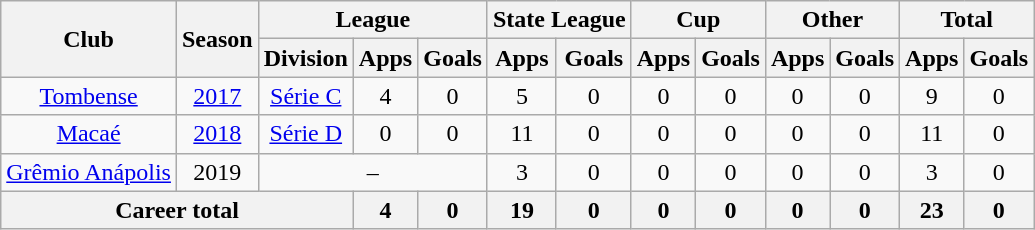<table class="wikitable" style="text-align: center">
<tr>
<th rowspan="2">Club</th>
<th rowspan="2">Season</th>
<th colspan="3">League</th>
<th colspan="2">State League</th>
<th colspan="2">Cup</th>
<th colspan="2">Other</th>
<th colspan="2">Total</th>
</tr>
<tr>
<th>Division</th>
<th>Apps</th>
<th>Goals</th>
<th>Apps</th>
<th>Goals</th>
<th>Apps</th>
<th>Goals</th>
<th>Apps</th>
<th>Goals</th>
<th>Apps</th>
<th>Goals</th>
</tr>
<tr>
<td><a href='#'>Tombense</a></td>
<td><a href='#'>2017</a></td>
<td><a href='#'>Série C</a></td>
<td>4</td>
<td>0</td>
<td>5</td>
<td>0</td>
<td>0</td>
<td>0</td>
<td>0</td>
<td>0</td>
<td>9</td>
<td>0</td>
</tr>
<tr>
<td><a href='#'>Macaé</a></td>
<td><a href='#'>2018</a></td>
<td><a href='#'>Série D</a></td>
<td>0</td>
<td>0</td>
<td>11</td>
<td>0</td>
<td>0</td>
<td>0</td>
<td>0</td>
<td>0</td>
<td>11</td>
<td>0</td>
</tr>
<tr>
<td><a href='#'>Grêmio Anápolis</a></td>
<td>2019</td>
<td colspan="3">–</td>
<td>3</td>
<td>0</td>
<td>0</td>
<td>0</td>
<td>0</td>
<td>0</td>
<td>3</td>
<td>0</td>
</tr>
<tr>
<th colspan="3"><strong>Career total</strong></th>
<th>4</th>
<th>0</th>
<th>19</th>
<th>0</th>
<th>0</th>
<th>0</th>
<th>0</th>
<th>0</th>
<th>23</th>
<th>0</th>
</tr>
</table>
